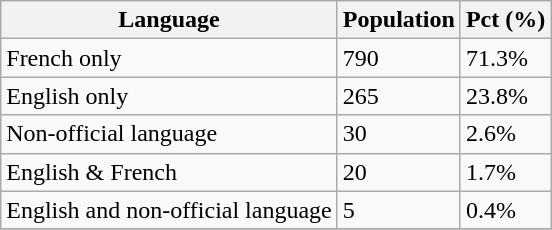<table class="wikitable">
<tr>
<th>Language</th>
<th>Population</th>
<th>Pct (%)</th>
</tr>
<tr>
<td>French only</td>
<td>790</td>
<td>71.3%</td>
</tr>
<tr>
<td>English only</td>
<td>265</td>
<td>23.8%</td>
</tr>
<tr>
<td>Non-official language</td>
<td>30</td>
<td>2.6%</td>
</tr>
<tr>
<td>English & French</td>
<td>20</td>
<td>1.7%</td>
</tr>
<tr>
<td>English and non-official language</td>
<td>5</td>
<td>0.4%</td>
</tr>
<tr>
</tr>
</table>
